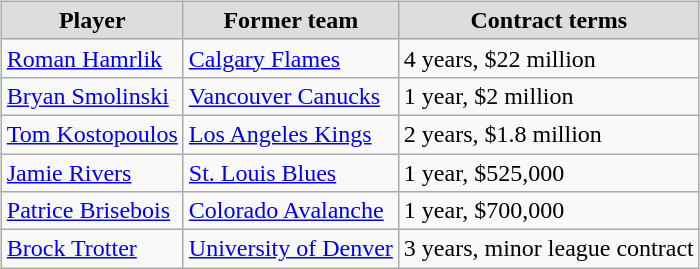<table cellspacing="10">
<tr>
<td valign="top"><br><table class="wikitable">
<tr style="text-align:center; background:#ddd;">
<td><strong>Player</strong></td>
<td><strong>Former team</strong></td>
<td><strong>Contract terms</strong></td>
</tr>
<tr>
<td><a href='#'>Roman Hamrlik</a></td>
<td><a href='#'>Calgary Flames</a></td>
<td>4 years, $22 million</td>
</tr>
<tr>
<td><a href='#'>Bryan Smolinski</a></td>
<td><a href='#'>Vancouver Canucks</a></td>
<td>1 year, $2 million</td>
</tr>
<tr>
<td><a href='#'>Tom Kostopoulos</a></td>
<td><a href='#'>Los Angeles Kings</a></td>
<td>2 years, $1.8 million</td>
</tr>
<tr>
<td><a href='#'>Jamie Rivers</a></td>
<td><a href='#'>St. Louis Blues</a></td>
<td>1 year, $525,000</td>
</tr>
<tr>
<td><a href='#'>Patrice Brisebois</a></td>
<td><a href='#'>Colorado Avalanche</a></td>
<td>1 year, $700,000</td>
</tr>
<tr>
<td><a href='#'>Brock Trotter</a></td>
<td><a href='#'>University of Denver</a></td>
<td>3 years, minor league contract</td>
</tr>
</table>
</td>
</tr>
</table>
